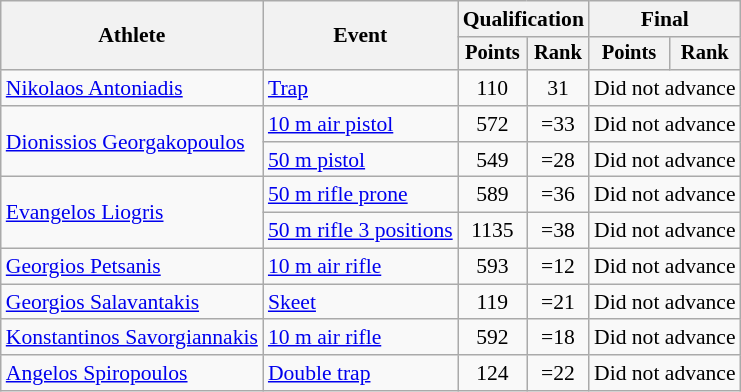<table class="wikitable" style="font-size:90%">
<tr>
<th rowspan="2">Athlete</th>
<th rowspan="2">Event</th>
<th colspan=2>Qualification</th>
<th colspan=2>Final</th>
</tr>
<tr style="font-size:95%">
<th>Points</th>
<th>Rank</th>
<th>Points</th>
<th>Rank</th>
</tr>
<tr align=center>
<td align=left><a href='#'>Nikolaos Antoniadis</a></td>
<td align=left><a href='#'>Trap</a></td>
<td>110</td>
<td>31</td>
<td colspan=2>Did not advance</td>
</tr>
<tr align=center>
<td align=left rowspan=2><a href='#'>Dionissios Georgakopoulos</a></td>
<td align=left><a href='#'>10 m air pistol</a></td>
<td>572</td>
<td>=33</td>
<td colspan=2>Did not advance</td>
</tr>
<tr align=center>
<td align=left><a href='#'>50 m pistol</a></td>
<td>549</td>
<td>=28</td>
<td colspan=2>Did not advance</td>
</tr>
<tr align=center>
<td align=left rowspan=2><a href='#'>Evangelos Liogris</a></td>
<td align=left><a href='#'>50 m rifle prone</a></td>
<td>589</td>
<td>=36</td>
<td colspan=2>Did not advance</td>
</tr>
<tr align=center>
<td align=left><a href='#'>50 m rifle 3 positions</a></td>
<td>1135</td>
<td>=38</td>
<td colspan=2>Did not advance</td>
</tr>
<tr align=center>
<td align=left><a href='#'>Georgios Petsanis</a></td>
<td align=left><a href='#'>10 m air rifle</a></td>
<td>593</td>
<td>=12</td>
<td colspan=2>Did not advance</td>
</tr>
<tr align=center>
<td align=left><a href='#'>Georgios Salavantakis</a></td>
<td align=left><a href='#'>Skeet</a></td>
<td>119</td>
<td>=21</td>
<td colspan=2>Did not advance</td>
</tr>
<tr align=center>
<td align=left><a href='#'>Konstantinos Savorgiannakis</a></td>
<td align=left><a href='#'>10 m air rifle</a></td>
<td>592</td>
<td>=18</td>
<td colspan=2>Did not advance</td>
</tr>
<tr align=center>
<td align=left><a href='#'>Angelos Spiropoulos</a></td>
<td align=left><a href='#'>Double trap</a></td>
<td>124</td>
<td>=22</td>
<td colspan=2>Did not advance</td>
</tr>
</table>
